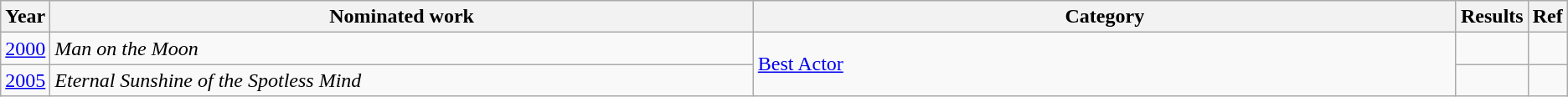<table class="wikitable">
<tr>
<th scope="col" style="width:1em;">Year</th>
<th scope="col" style="width:35em;">Nominated work</th>
<th scope="col" style="width:35em;">Category</th>
<th scope="col" style="width:1em;">Results</th>
<th scope="col" style="width:1em;">Ref</th>
</tr>
<tr>
<td><a href='#'>2000</a></td>
<td><em>Man on the Moon</em></td>
<td rowspan="2"><a href='#'>Best Actor</a></td>
<td></td>
<td></td>
</tr>
<tr>
<td><a href='#'>2005</a></td>
<td><em>Eternal Sunshine of the Spotless Mind</em></td>
<td></td>
<td></td>
</tr>
</table>
